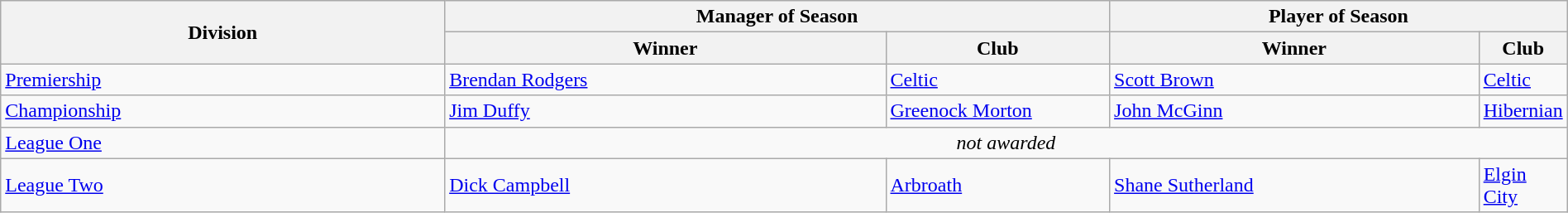<table class="wikitable" style="text-align: left; width:100%;">
<tr>
<th rowspan="2" style="width:30%;">Division</th>
<th colspan="2">Manager of Season</th>
<th colspan="2">Player of Season</th>
</tr>
<tr>
<th style="width:30%;">Winner</th>
<th style="width:15%;">Club</th>
<th style="width:30%;">Winner</th>
<th style="width:15%;">Club</th>
</tr>
<tr>
<td><a href='#'>Premiership</a></td>
<td><a href='#'>Brendan Rodgers</a></td>
<td><a href='#'>Celtic</a></td>
<td><a href='#'>Scott Brown</a></td>
<td><a href='#'>Celtic</a></td>
</tr>
<tr>
<td><a href='#'>Championship</a></td>
<td><a href='#'>Jim Duffy</a></td>
<td><a href='#'>Greenock Morton</a></td>
<td><a href='#'>John McGinn</a></td>
<td><a href='#'>Hibernian</a></td>
</tr>
<tr>
<td><a href='#'>League One</a></td>
<td colspan="4" style="text-align: center;"><em>not awarded</em></td>
</tr>
<tr>
<td><a href='#'>League Two</a></td>
<td><a href='#'>Dick Campbell</a></td>
<td><a href='#'>Arbroath</a></td>
<td><a href='#'>Shane Sutherland</a></td>
<td><a href='#'>Elgin City</a></td>
</tr>
</table>
